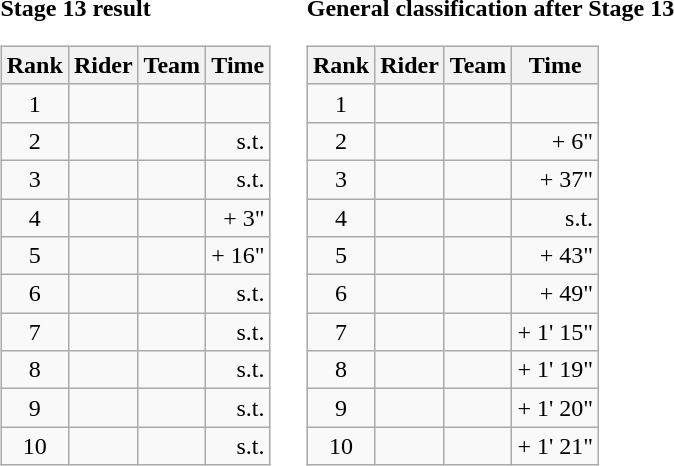<table>
<tr>
<td><strong>Stage 13 result</strong><br><table class="wikitable">
<tr>
<th scope="col">Rank</th>
<th scope="col">Rider</th>
<th scope="col">Team</th>
<th scope="col">Time</th>
</tr>
<tr>
<td style="text-align:center;">1</td>
<td></td>
<td></td>
<td style="text-align:right;"></td>
</tr>
<tr>
<td style="text-align:center;">2</td>
<td></td>
<td></td>
<td style="text-align:right;">s.t.</td>
</tr>
<tr>
<td style="text-align:center;">3</td>
<td></td>
<td></td>
<td style="text-align:right;">s.t.</td>
</tr>
<tr>
<td style="text-align:center;">4</td>
<td></td>
<td></td>
<td style="text-align:right;">+ 3"</td>
</tr>
<tr>
<td style="text-align:center;">5</td>
<td></td>
<td></td>
<td style="text-align:right;">+ 16"</td>
</tr>
<tr>
<td style="text-align:center;">6</td>
<td></td>
<td></td>
<td style="text-align:right;">s.t.</td>
</tr>
<tr>
<td style="text-align:center;">7</td>
<td></td>
<td></td>
<td style="text-align:right;">s.t.</td>
</tr>
<tr>
<td style="text-align:center;">8</td>
<td></td>
<td></td>
<td style="text-align:right;">s.t.</td>
</tr>
<tr>
<td style="text-align:center;">9</td>
<td></td>
<td></td>
<td style="text-align:right;">s.t.</td>
</tr>
<tr>
<td style="text-align:center;">10</td>
<td></td>
<td></td>
<td style="text-align:right;">s.t.</td>
</tr>
</table>
</td>
<td></td>
<td><strong>General classification after Stage 13</strong><br><table class="wikitable">
<tr>
<th scope="col">Rank</th>
<th scope="col">Rider</th>
<th scope="col">Team</th>
<th scope="col">Time</th>
</tr>
<tr>
<td style="text-align:center;">1</td>
<td></td>
<td></td>
<td style="text-align:right;"></td>
</tr>
<tr>
<td style="text-align:center;">2</td>
<td></td>
<td></td>
<td style="text-align:right;">+ 6"</td>
</tr>
<tr>
<td style="text-align:center;">3</td>
<td></td>
<td></td>
<td style="text-align:right;">+ 37"</td>
</tr>
<tr>
<td style="text-align:center;">4</td>
<td></td>
<td></td>
<td style="text-align:right;">s.t.</td>
</tr>
<tr>
<td style="text-align:center;">5</td>
<td></td>
<td></td>
<td style="text-align:right;">+ 43"</td>
</tr>
<tr>
<td style="text-align:center;">6</td>
<td></td>
<td></td>
<td style="text-align:right;">+ 49"</td>
</tr>
<tr>
<td style="text-align:center;">7</td>
<td></td>
<td></td>
<td style="text-align:right;">+ 1' 15"</td>
</tr>
<tr>
<td style="text-align:center;">8</td>
<td></td>
<td></td>
<td style="text-align:right;">+ 1' 19"</td>
</tr>
<tr>
<td style="text-align:center;">9</td>
<td></td>
<td></td>
<td style="text-align:right;">+ 1' 20"</td>
</tr>
<tr>
<td style="text-align:center;">10</td>
<td></td>
<td></td>
<td style="text-align:right;">+ 1' 21"</td>
</tr>
</table>
</td>
</tr>
</table>
